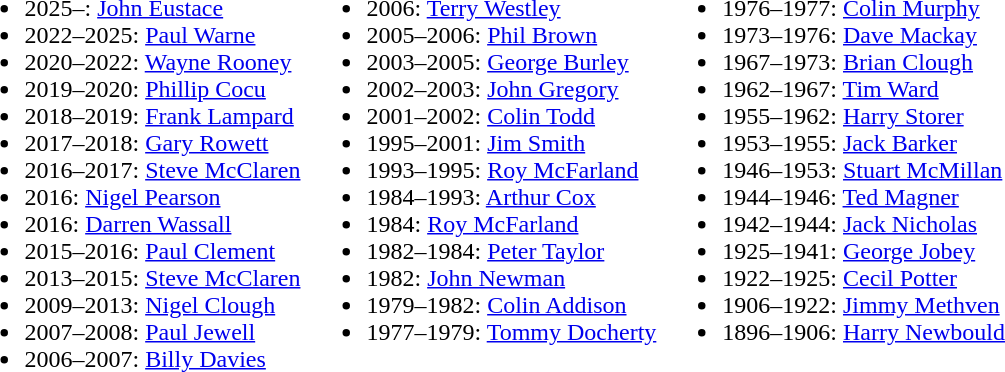<table>
<tr style="vertical-align: top;">
<td><br><ul><li>2025–:  <a href='#'>John Eustace</a></li><li>2022–2025:  <a href='#'>Paul Warne</a></li><li>2020–2022:  <a href='#'>Wayne Rooney</a></li><li>2019–2020:  <a href='#'>Phillip Cocu</a></li><li>2018–2019:  <a href='#'>Frank Lampard</a></li><li>2017–2018:  <a href='#'>Gary Rowett</a></li><li>2016–2017:  <a href='#'>Steve McClaren</a></li><li>2016:  <a href='#'>Nigel Pearson</a></li><li>2016:  <a href='#'>Darren Wassall</a></li><li>2015–2016:  <a href='#'>Paul Clement</a></li><li>2013–2015:  <a href='#'>Steve McClaren</a></li><li>2009–2013:  <a href='#'>Nigel Clough</a></li><li>2007–2008:  <a href='#'>Paul Jewell</a></li><li>2006–2007:  <a href='#'>Billy Davies</a></li></ul></td>
<td><br><ul><li>2006:  <a href='#'>Terry Westley</a></li><li>2005–2006:  <a href='#'>Phil Brown</a></li><li>2003–2005:  <a href='#'>George Burley</a></li><li>2002–2003:  <a href='#'>John Gregory</a></li><li>2001–2002:  <a href='#'>Colin Todd</a></li><li>1995–2001:  <a href='#'>Jim Smith</a></li><li>1993–1995:  <a href='#'>Roy McFarland</a></li><li>1984–1993:  <a href='#'>Arthur Cox</a></li><li>1984:  <a href='#'>Roy McFarland</a></li><li>1982–1984:  <a href='#'>Peter Taylor</a></li><li>1982:  <a href='#'>John Newman</a></li><li>1979–1982:  <a href='#'>Colin Addison</a></li><li>1977–1979:  <a href='#'>Tommy Docherty</a></li></ul></td>
<td><br><ul><li>1976–1977:  <a href='#'>Colin Murphy</a></li><li>1973–1976:  <a href='#'>Dave Mackay</a></li><li>1967–1973:  <a href='#'>Brian Clough</a></li><li>1962–1967:  <a href='#'>Tim Ward</a></li><li>1955–1962:  <a href='#'>Harry Storer</a></li><li>1953–1955:  <a href='#'>Jack Barker</a></li><li>1946–1953:  <a href='#'>Stuart McMillan</a></li><li>1944–1946:  <a href='#'>Ted Magner</a></li><li>1942–1944:  <a href='#'>Jack Nicholas</a></li><li>1925–1941:  <a href='#'>George Jobey</a></li><li>1922–1925:  <a href='#'>Cecil Potter</a></li><li>1906–1922:  <a href='#'>Jimmy Methven</a></li><li>1896–1906:  <a href='#'>Harry Newbould</a></li></ul></td>
</tr>
</table>
